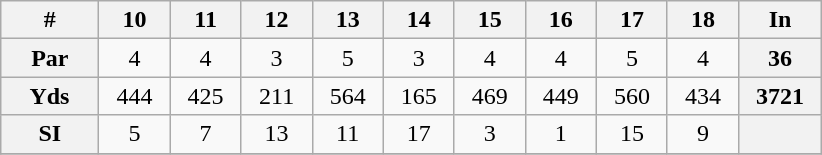<table class="wikitable" style="text-align: center;">
<tr>
<th>#</th>
<th>10</th>
<th>11</th>
<th>12</th>
<th>13</th>
<th>14</th>
<th>15</th>
<th>16</th>
<th>17</th>
<th>18</th>
<th>In</th>
</tr>
<tr>
<th>Par</th>
<td>    4    </td>
<td>    4    </td>
<td>    3    </td>
<td>    5    </td>
<td>    3    </td>
<td>    4    </td>
<td>    4    </td>
<td>    5    </td>
<td>    4    </td>
<th>    36    </th>
</tr>
<tr>
<th>    Yds    </th>
<td>444</td>
<td>425</td>
<td>211</td>
<td>564</td>
<td>165</td>
<td>469</td>
<td>449</td>
<td>560</td>
<td>434</td>
<th>3721</th>
</tr>
<tr>
<th>SI</th>
<td>5</td>
<td>7</td>
<td>13</td>
<td>11</td>
<td>17</td>
<td>3</td>
<td>1</td>
<td>15</td>
<td>9</td>
<th></th>
</tr>
<tr>
</tr>
</table>
